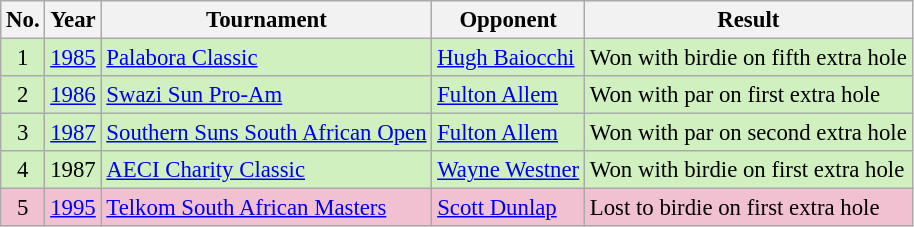<table class="wikitable" style="font-size:95%;">
<tr>
<th>No.</th>
<th>Year</th>
<th>Tournament</th>
<th>Opponent</th>
<th>Result</th>
</tr>
<tr style="background:#D0F0C0;">
<td align=center>1</td>
<td><a href='#'>1985</a></td>
<td><a href='#'>Palabora Classic</a></td>
<td> <a href='#'>Hugh Baiocchi</a></td>
<td>Won with birdie on fifth extra hole</td>
</tr>
<tr style="background:#D0F0C0;">
<td align=center>2</td>
<td><a href='#'>1986</a></td>
<td><a href='#'>Swazi Sun Pro-Am</a></td>
<td> <a href='#'>Fulton Allem</a></td>
<td>Won with par on first extra hole</td>
</tr>
<tr style="background:#D0F0C0;">
<td align=center>3</td>
<td><a href='#'>1987</a></td>
<td><a href='#'>Southern Suns South African Open</a></td>
<td> <a href='#'>Fulton Allem</a></td>
<td>Won with par on second extra hole</td>
</tr>
<tr style="background:#D0F0C0;">
<td align=center>4</td>
<td>1987</td>
<td><a href='#'>AECI Charity Classic</a></td>
<td> <a href='#'>Wayne Westner</a></td>
<td>Won with birdie on first extra hole</td>
</tr>
<tr style="background:#F2C1D1;">
<td align=center>5</td>
<td><a href='#'>1995</a></td>
<td><a href='#'>Telkom South African Masters</a></td>
<td> <a href='#'>Scott Dunlap</a></td>
<td>Lost to birdie on first extra hole</td>
</tr>
</table>
